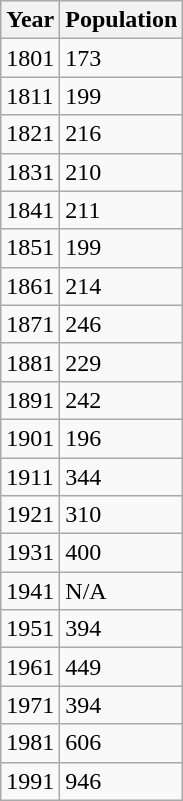<table class="wikitable">
<tr>
<th>Year</th>
<th>Population</th>
</tr>
<tr>
<td>1801</td>
<td>173</td>
</tr>
<tr>
<td>1811</td>
<td>199</td>
</tr>
<tr>
<td>1821</td>
<td>216</td>
</tr>
<tr>
<td>1831</td>
<td>210</td>
</tr>
<tr>
<td>1841</td>
<td>211</td>
</tr>
<tr>
<td>1851</td>
<td>199</td>
</tr>
<tr>
<td>1861</td>
<td>214</td>
</tr>
<tr>
<td>1871</td>
<td>246</td>
</tr>
<tr>
<td>1881</td>
<td>229</td>
</tr>
<tr>
<td>1891</td>
<td>242</td>
</tr>
<tr>
<td>1901</td>
<td>196</td>
</tr>
<tr>
<td>1911</td>
<td>344</td>
</tr>
<tr>
<td>1921</td>
<td>310</td>
</tr>
<tr>
<td>1931</td>
<td>400</td>
</tr>
<tr>
<td>1941</td>
<td>N/A</td>
</tr>
<tr>
<td>1951</td>
<td>394</td>
</tr>
<tr>
<td>1961</td>
<td>449</td>
</tr>
<tr>
<td>1971</td>
<td>394</td>
</tr>
<tr>
<td>1981</td>
<td>606</td>
</tr>
<tr>
<td>1991</td>
<td>946</td>
</tr>
</table>
